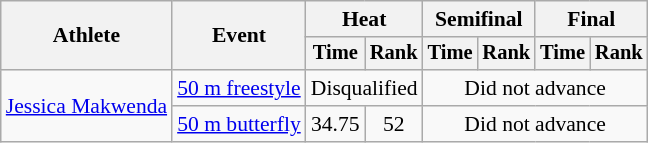<table class=wikitable style=font-size:90%>
<tr>
<th rowspan=2>Athlete</th>
<th rowspan=2>Event</th>
<th colspan=2>Heat</th>
<th colspan=2>Semifinal</th>
<th colspan=2>Final</th>
</tr>
<tr style=font-size:95%>
<th>Time</th>
<th>Rank</th>
<th>Time</th>
<th>Rank</th>
<th>Time</th>
<th>Rank</th>
</tr>
<tr align=center>
<td align=left rowspan=2><a href='#'>Jessica Makwenda</a></td>
<td align=left rowspan="1"><a href='#'>50 m freestyle</a></td>
<td colspan=2>Disqualified</td>
<td colspan=4>Did not advance</td>
</tr>
<tr align=center>
<td align=left rowspan="1"><a href='#'>50 m butterfly</a></td>
<td>34.75</td>
<td>52</td>
<td colspan=4>Did not advance</td>
</tr>
</table>
